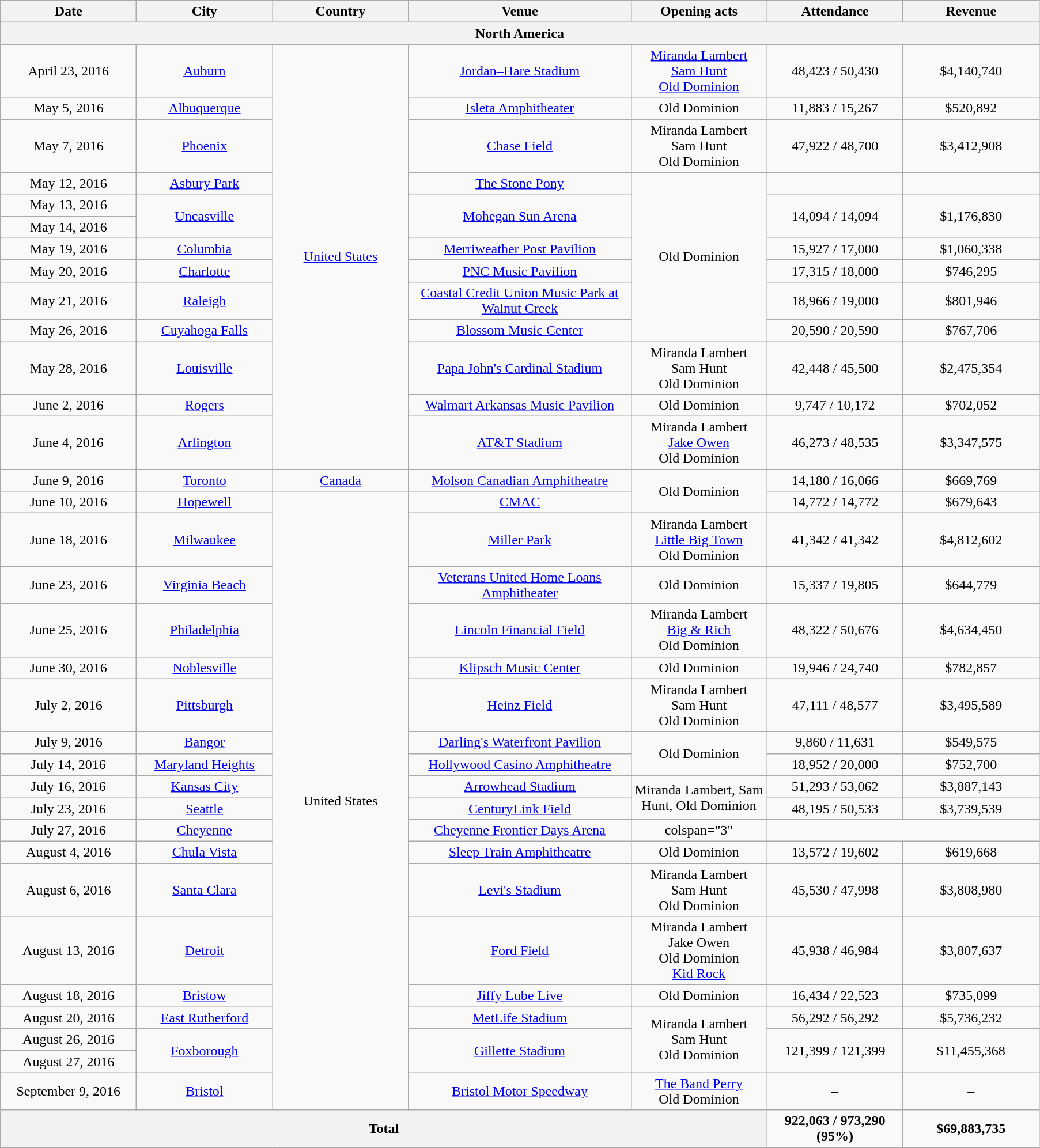<table class="wikitable" style="text-align:center;">
<tr>
<th style="width:150px;">Date</th>
<th style="width:150px;">City</th>
<th style="width:150px;">Country</th>
<th style="width:250px;">Venue</th>
<th style="width:150px;">Opening acts</th>
<th style="width:150px;">Attendance</th>
<th style="width:150px;">Revenue</th>
</tr>
<tr>
<th colspan="7">North America</th>
</tr>
<tr>
<td>April 23, 2016</td>
<td><a href='#'>Auburn</a></td>
<td rowspan="13"><a href='#'>United States</a></td>
<td><a href='#'>Jordan–Hare Stadium</a></td>
<td><a href='#'>Miranda Lambert</a><br><a href='#'>Sam Hunt</a><br><a href='#'>Old Dominion</a></td>
<td>48,423 / 50,430</td>
<td>$4,140,740</td>
</tr>
<tr>
<td>May 5, 2016</td>
<td><a href='#'>Albuquerque</a></td>
<td><a href='#'>Isleta Amphitheater</a></td>
<td>Old Dominion</td>
<td>11,883 / 15,267</td>
<td>$520,892</td>
</tr>
<tr>
<td>May 7, 2016</td>
<td><a href='#'>Phoenix</a></td>
<td><a href='#'>Chase Field</a></td>
<td>Miranda Lambert<br>Sam Hunt<br>Old Dominion</td>
<td>47,922 / 48,700</td>
<td>$3,412,908</td>
</tr>
<tr>
<td>May 12, 2016</td>
<td><a href='#'>Asbury Park</a></td>
<td><a href='#'>The Stone Pony</a></td>
<td rowspan="7">Old Dominion</td>
<td></td>
<td></td>
</tr>
<tr>
<td>May 13, 2016</td>
<td rowspan="2"><a href='#'>Uncasville</a></td>
<td rowspan="2"><a href='#'>Mohegan Sun Arena</a></td>
<td rowspan="2">14,094 / 14,094</td>
<td rowspan="2">$1,176,830</td>
</tr>
<tr>
<td>May 14, 2016</td>
</tr>
<tr>
<td>May 19, 2016</td>
<td><a href='#'>Columbia</a></td>
<td><a href='#'>Merriweather Post Pavilion</a></td>
<td>15,927 / 17,000</td>
<td>$1,060,338</td>
</tr>
<tr>
<td>May 20, 2016</td>
<td><a href='#'>Charlotte</a></td>
<td><a href='#'>PNC Music Pavilion</a></td>
<td>17,315 / 18,000</td>
<td>$746,295</td>
</tr>
<tr>
<td>May 21, 2016</td>
<td><a href='#'>Raleigh</a></td>
<td><a href='#'>Coastal Credit Union Music Park at Walnut Creek</a></td>
<td>18,966 / 19,000</td>
<td>$801,946</td>
</tr>
<tr>
<td>May 26, 2016</td>
<td><a href='#'>Cuyahoga Falls</a></td>
<td><a href='#'>Blossom Music Center</a></td>
<td>20,590 / 20,590</td>
<td>$767,706</td>
</tr>
<tr>
<td>May 28, 2016</td>
<td><a href='#'>Louisville</a></td>
<td><a href='#'>Papa John's Cardinal Stadium</a></td>
<td>Miranda Lambert<br>Sam Hunt<br>Old Dominion</td>
<td>42,448 / 45,500</td>
<td>$2,475,354</td>
</tr>
<tr>
<td>June 2, 2016</td>
<td><a href='#'>Rogers</a></td>
<td><a href='#'>Walmart Arkansas Music Pavilion</a></td>
<td>Old Dominion</td>
<td>9,747 / 10,172</td>
<td>$702,052</td>
</tr>
<tr>
<td>June 4, 2016</td>
<td><a href='#'>Arlington</a></td>
<td><a href='#'>AT&T Stadium</a></td>
<td>Miranda Lambert<br><a href='#'>Jake Owen</a><br>Old Dominion</td>
<td>46,273 / 48,535</td>
<td>$3,347,575</td>
</tr>
<tr>
<td>June 9, 2016</td>
<td><a href='#'>Toronto</a></td>
<td><a href='#'>Canada</a></td>
<td><a href='#'>Molson Canadian Amphitheatre</a></td>
<td rowspan="2">Old Dominion</td>
<td>14,180 / 16,066</td>
<td>$669,769</td>
</tr>
<tr>
<td>June 10, 2016</td>
<td><a href='#'>Hopewell</a></td>
<td rowspan="19">United States</td>
<td><a href='#'>CMAC</a></td>
<td>14,772 / 14,772</td>
<td>$679,643</td>
</tr>
<tr>
<td>June 18, 2016</td>
<td><a href='#'>Milwaukee</a></td>
<td><a href='#'>Miller Park</a></td>
<td>Miranda Lambert<br><a href='#'>Little Big Town</a><br>Old Dominion</td>
<td>41,342 / 41,342</td>
<td>$4,812,602</td>
</tr>
<tr>
<td>June 23, 2016</td>
<td><a href='#'>Virginia Beach</a></td>
<td><a href='#'>Veterans United Home Loans Amphitheater</a></td>
<td>Old Dominion</td>
<td>15,337 / 19,805</td>
<td>$644,779</td>
</tr>
<tr>
<td>June 25, 2016</td>
<td><a href='#'>Philadelphia</a></td>
<td><a href='#'>Lincoln Financial Field</a></td>
<td>Miranda Lambert<br><a href='#'>Big & Rich</a><br>Old Dominion</td>
<td>48,322 / 50,676</td>
<td>$4,634,450</td>
</tr>
<tr>
<td>June 30, 2016</td>
<td><a href='#'>Noblesville</a></td>
<td><a href='#'>Klipsch Music Center</a></td>
<td>Old Dominion</td>
<td>19,946 / 24,740</td>
<td>$782,857</td>
</tr>
<tr>
<td>July 2, 2016</td>
<td><a href='#'>Pittsburgh</a></td>
<td><a href='#'>Heinz Field</a></td>
<td>Miranda Lambert<br>Sam Hunt<br>Old Dominion</td>
<td>47,111 / 48,577</td>
<td>$3,495,589</td>
</tr>
<tr>
<td>July 9, 2016</td>
<td><a href='#'>Bangor</a></td>
<td><a href='#'>Darling's Waterfront Pavilion</a></td>
<td rowspan="2">Old Dominion</td>
<td>9,860 / 11,631</td>
<td>$549,575</td>
</tr>
<tr>
<td>July 14, 2016</td>
<td><a href='#'>Maryland Heights</a></td>
<td><a href='#'>Hollywood Casino Amphitheatre</a></td>
<td>18,952 / 20,000</td>
<td>$752,700</td>
</tr>
<tr>
<td>July 16, 2016</td>
<td><a href='#'>Kansas City</a></td>
<td><a href='#'>Arrowhead Stadium</a></td>
<td rowspan="2">Miranda Lambert, Sam Hunt, Old Dominion</td>
<td>51,293 / 53,062</td>
<td>$3,887,143</td>
</tr>
<tr>
<td>July 23, 2016</td>
<td><a href='#'>Seattle</a></td>
<td><a href='#'>CenturyLink Field</a></td>
<td>48,195 / 50,533</td>
<td>$3,739,539</td>
</tr>
<tr>
<td>July 27, 2016</td>
<td><a href='#'>Cheyenne</a></td>
<td><a href='#'>Cheyenne Frontier Days Arena</a></td>
<td>colspan="3" </td>
</tr>
<tr>
<td>August 4, 2016</td>
<td><a href='#'>Chula Vista</a></td>
<td><a href='#'>Sleep Train Amphitheatre</a></td>
<td>Old Dominion</td>
<td>13,572 / 19,602</td>
<td>$619,668</td>
</tr>
<tr>
<td>August 6, 2016</td>
<td><a href='#'>Santa Clara</a></td>
<td><a href='#'>Levi's Stadium</a></td>
<td>Miranda Lambert<br>Sam Hunt<br>Old Dominion</td>
<td>45,530 / 47,998</td>
<td>$3,808,980</td>
</tr>
<tr>
<td>August 13, 2016</td>
<td><a href='#'>Detroit</a></td>
<td><a href='#'>Ford Field</a></td>
<td>Miranda Lambert<br>Jake Owen<br>Old Dominion<br><a href='#'>Kid Rock</a></td>
<td>45,938 / 46,984</td>
<td>$3,807,637</td>
</tr>
<tr>
<td>August 18, 2016</td>
<td><a href='#'>Bristow</a></td>
<td><a href='#'>Jiffy Lube Live</a></td>
<td>Old Dominion</td>
<td>16,434 / 22,523</td>
<td>$735,099</td>
</tr>
<tr>
<td>August 20, 2016</td>
<td><a href='#'>East Rutherford</a></td>
<td><a href='#'>MetLife Stadium</a></td>
<td rowspan="3">Miranda Lambert<br>Sam Hunt<br>Old Dominion</td>
<td>56,292 / 56,292</td>
<td>$5,736,232</td>
</tr>
<tr>
<td>August 26, 2016</td>
<td rowspan="2"><a href='#'>Foxborough</a></td>
<td rowspan="2"><a href='#'>Gillette Stadium</a></td>
<td rowspan="2">121,399 / 121,399</td>
<td rowspan="2">$11,455,368</td>
</tr>
<tr>
<td>August 27, 2016</td>
</tr>
<tr>
<td>September 9, 2016</td>
<td><a href='#'>Bristol</a></td>
<td><a href='#'>Bristol Motor Speedway</a></td>
<td><a href='#'>The Band Perry</a><br>Old Dominion</td>
<td>–</td>
<td>–</td>
</tr>
<tr>
<th colspan="5">Total</th>
<td><strong>922,063 / 973,290 (95%)</strong></td>
<td><strong>$69,883,735</strong></td>
</tr>
</table>
